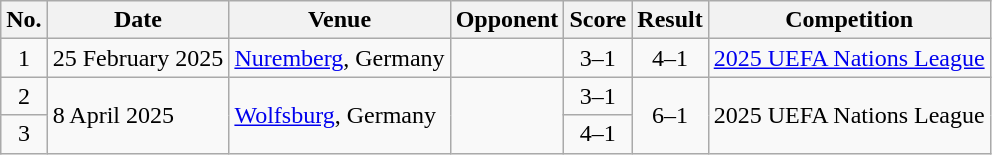<table class="wikitable sortable">
<tr>
<th scope="col">No.</th>
<th scope="col">Date</th>
<th scope="col">Venue</th>
<th scope="col">Opponent</th>
<th scope="col">Score</th>
<th scope="col">Result</th>
<th scope="col">Competition</th>
</tr>
<tr>
<td style="text-align:center">1</td>
<td>25 February 2025</td>
<td><a href='#'>Nuremberg</a>, Germany</td>
<td></td>
<td style="text-align:center">3–1</td>
<td style="text-align:center">4–1</td>
<td><a href='#'>2025 UEFA Nations League</a></td>
</tr>
<tr>
<td style="text-align:center">2</td>
<td rowspan="2">8 April 2025</td>
<td rowspan="2"><a href='#'>Wolfsburg</a>, Germany</td>
<td rowspan="2"></td>
<td style="text-align:center">3–1</td>
<td rowspan="2" style="text-align:center">6–1</td>
<td rowspan="2">2025 UEFA Nations League</td>
</tr>
<tr>
<td style="text-align:center">3</td>
<td style="text-align:center">4–1</td>
</tr>
</table>
